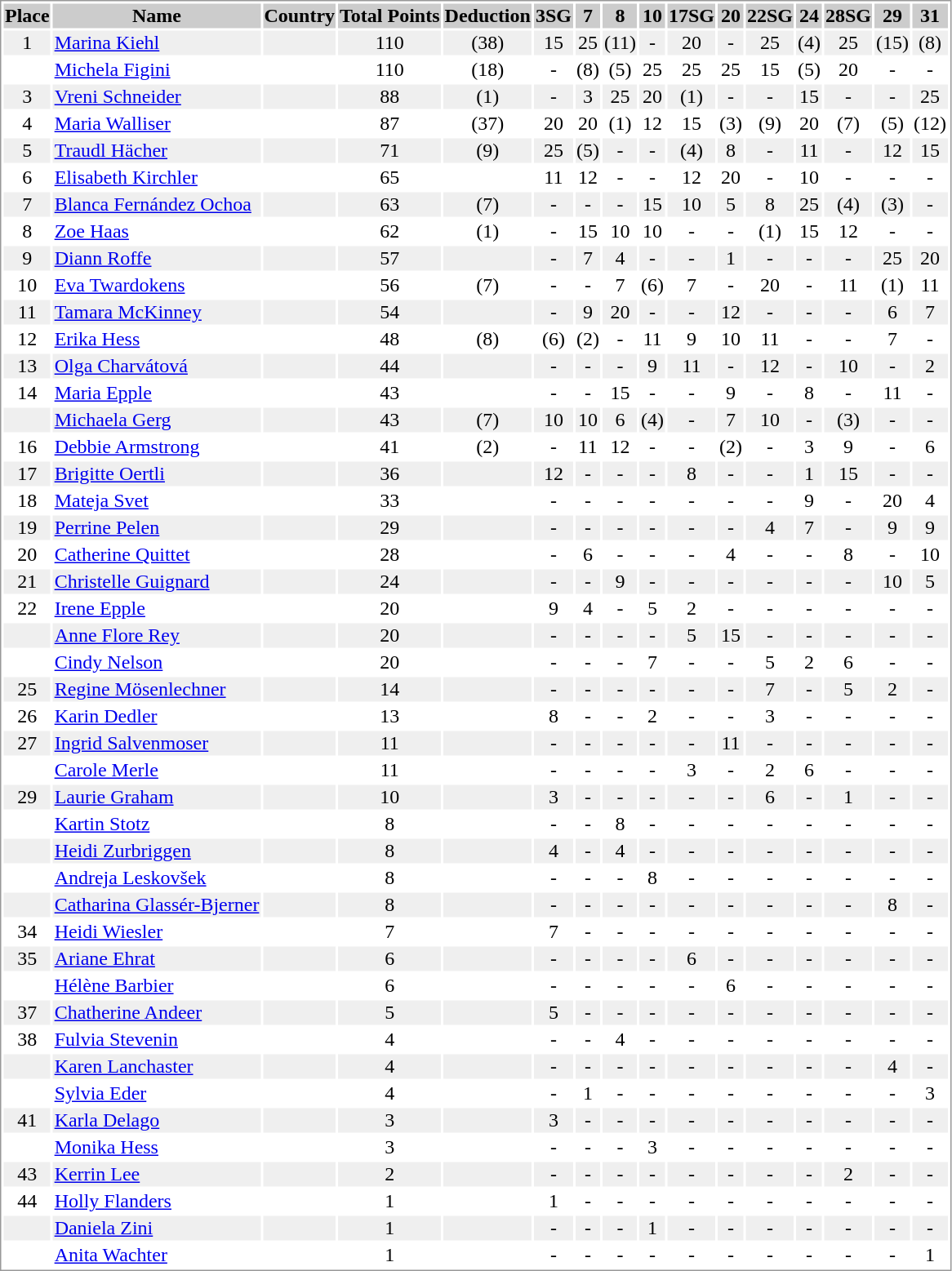<table border="0" style="border: 1px solid #999; background-color:#FFFFFF; text-align:center">
<tr align="center" bgcolor="#CCCCCC">
<th>Place</th>
<th>Name</th>
<th>Country</th>
<th>Total Points</th>
<th>Deduction</th>
<th>3SG</th>
<th>7</th>
<th>8</th>
<th>10</th>
<th>17SG</th>
<th>20</th>
<th>22SG</th>
<th>24</th>
<th>28SG</th>
<th>29</th>
<th>31</th>
</tr>
<tr bgcolor="#EFEFEF">
<td>1</td>
<td align="left"><a href='#'>Marina Kiehl</a></td>
<td align="left"></td>
<td>110</td>
<td>(38)</td>
<td>15</td>
<td>25</td>
<td>(11)</td>
<td>-</td>
<td>20</td>
<td>-</td>
<td>25</td>
<td>(4)</td>
<td>25</td>
<td>(15)</td>
<td>(8)</td>
</tr>
<tr>
<td></td>
<td align="left"><a href='#'>Michela Figini</a></td>
<td align="left"></td>
<td>110</td>
<td>(18)</td>
<td>-</td>
<td>(8)</td>
<td>(5)</td>
<td>25</td>
<td>25</td>
<td>25</td>
<td>15</td>
<td>(5)</td>
<td>20</td>
<td>-</td>
<td>-</td>
</tr>
<tr bgcolor="#EFEFEF">
<td>3</td>
<td align="left"><a href='#'>Vreni Schneider</a></td>
<td align="left"></td>
<td>88</td>
<td>(1)</td>
<td>-</td>
<td>3</td>
<td>25</td>
<td>20</td>
<td>(1)</td>
<td>-</td>
<td>-</td>
<td>15</td>
<td>-</td>
<td>-</td>
<td>25</td>
</tr>
<tr>
<td>4</td>
<td align="left"><a href='#'>Maria Walliser</a></td>
<td align="left"></td>
<td>87</td>
<td>(37)</td>
<td>20</td>
<td>20</td>
<td>(1)</td>
<td>12</td>
<td>15</td>
<td>(3)</td>
<td>(9)</td>
<td>20</td>
<td>(7)</td>
<td>(5)</td>
<td>(12)</td>
</tr>
<tr bgcolor="#EFEFEF">
<td>5</td>
<td align="left"><a href='#'>Traudl Hächer</a></td>
<td align="left"></td>
<td>71</td>
<td>(9)</td>
<td>25</td>
<td>(5)</td>
<td>-</td>
<td>-</td>
<td>(4)</td>
<td>8</td>
<td>-</td>
<td>11</td>
<td>-</td>
<td>12</td>
<td>15</td>
</tr>
<tr>
<td>6</td>
<td align="left"><a href='#'>Elisabeth Kirchler</a></td>
<td align="left"></td>
<td>65</td>
<td></td>
<td>11</td>
<td>12</td>
<td>-</td>
<td>-</td>
<td>12</td>
<td>20</td>
<td>-</td>
<td>10</td>
<td>-</td>
<td>-</td>
<td>-</td>
</tr>
<tr bgcolor="#EFEFEF">
<td>7</td>
<td align="left"><a href='#'>Blanca Fernández Ochoa</a></td>
<td align="left"></td>
<td>63</td>
<td>(7)</td>
<td>-</td>
<td>-</td>
<td>-</td>
<td>15</td>
<td>10</td>
<td>5</td>
<td>8</td>
<td>25</td>
<td>(4)</td>
<td>(3)</td>
<td>-</td>
</tr>
<tr>
<td>8</td>
<td align="left"><a href='#'>Zoe Haas</a></td>
<td align="left"></td>
<td>62</td>
<td>(1)</td>
<td>-</td>
<td>15</td>
<td>10</td>
<td>10</td>
<td>-</td>
<td>-</td>
<td>(1)</td>
<td>15</td>
<td>12</td>
<td>-</td>
<td>-</td>
</tr>
<tr bgcolor="#EFEFEF">
<td>9</td>
<td align="left"><a href='#'>Diann Roffe</a></td>
<td align="left"></td>
<td>57</td>
<td></td>
<td>-</td>
<td>7</td>
<td>4</td>
<td>-</td>
<td>-</td>
<td>1</td>
<td>-</td>
<td>-</td>
<td>-</td>
<td>25</td>
<td>20</td>
</tr>
<tr>
<td>10</td>
<td align="left"><a href='#'>Eva Twardokens</a></td>
<td align="left"></td>
<td>56</td>
<td>(7)</td>
<td>-</td>
<td>-</td>
<td>7</td>
<td>(6)</td>
<td>7</td>
<td>-</td>
<td>20</td>
<td>-</td>
<td>11</td>
<td>(1)</td>
<td>11</td>
</tr>
<tr bgcolor="#EFEFEF">
<td>11</td>
<td align="left"><a href='#'>Tamara McKinney</a></td>
<td align="left"></td>
<td>54</td>
<td></td>
<td>-</td>
<td>9</td>
<td>20</td>
<td>-</td>
<td>-</td>
<td>12</td>
<td>-</td>
<td>-</td>
<td>-</td>
<td>6</td>
<td>7</td>
</tr>
<tr>
<td>12</td>
<td align="left"><a href='#'>Erika Hess</a></td>
<td align="left"></td>
<td>48</td>
<td>(8)</td>
<td>(6)</td>
<td>(2)</td>
<td>-</td>
<td>11</td>
<td>9</td>
<td>10</td>
<td>11</td>
<td>-</td>
<td>-</td>
<td>7</td>
<td>-</td>
</tr>
<tr bgcolor="#EFEFEF">
<td>13</td>
<td align="left"><a href='#'>Olga Charvátová</a></td>
<td align="left"></td>
<td>44</td>
<td></td>
<td>-</td>
<td>-</td>
<td>-</td>
<td>9</td>
<td>11</td>
<td>-</td>
<td>12</td>
<td>-</td>
<td>10</td>
<td>-</td>
<td>2</td>
</tr>
<tr>
<td>14</td>
<td align="left"><a href='#'>Maria Epple</a></td>
<td align="left"></td>
<td>43</td>
<td></td>
<td>-</td>
<td>-</td>
<td>15</td>
<td>-</td>
<td>-</td>
<td>9</td>
<td>-</td>
<td>8</td>
<td>-</td>
<td>11</td>
<td>-</td>
</tr>
<tr bgcolor="#EFEFEF">
<td></td>
<td align="left"><a href='#'>Michaela Gerg</a></td>
<td align="left"></td>
<td>43</td>
<td>(7)</td>
<td>10</td>
<td>10</td>
<td>6</td>
<td>(4)</td>
<td>-</td>
<td>7</td>
<td>10</td>
<td>-</td>
<td>(3)</td>
<td>-</td>
<td>-</td>
</tr>
<tr>
<td>16</td>
<td align="left"><a href='#'>Debbie Armstrong</a></td>
<td align="left"></td>
<td>41</td>
<td>(2)</td>
<td>-</td>
<td>11</td>
<td>12</td>
<td>-</td>
<td>-</td>
<td>(2)</td>
<td>-</td>
<td>3</td>
<td>9</td>
<td>-</td>
<td>6</td>
</tr>
<tr bgcolor="#EFEFEF">
<td>17</td>
<td align="left"><a href='#'>Brigitte Oertli</a></td>
<td align="left"></td>
<td>36</td>
<td></td>
<td>12</td>
<td>-</td>
<td>-</td>
<td>-</td>
<td>8</td>
<td>-</td>
<td>-</td>
<td>1</td>
<td>15</td>
<td>-</td>
<td>-</td>
</tr>
<tr>
<td>18</td>
<td align="left"><a href='#'>Mateja Svet</a></td>
<td align="left"></td>
<td>33</td>
<td></td>
<td>-</td>
<td>-</td>
<td>-</td>
<td>-</td>
<td>-</td>
<td>-</td>
<td>-</td>
<td>9</td>
<td>-</td>
<td>20</td>
<td>4</td>
</tr>
<tr bgcolor="#EFEFEF">
<td>19</td>
<td align="left"><a href='#'>Perrine Pelen</a></td>
<td align="left"></td>
<td>29</td>
<td></td>
<td>-</td>
<td>-</td>
<td>-</td>
<td>-</td>
<td>-</td>
<td>-</td>
<td>4</td>
<td>7</td>
<td>-</td>
<td>9</td>
<td>9</td>
</tr>
<tr>
<td>20</td>
<td align="left"><a href='#'>Catherine Quittet</a></td>
<td align="left"></td>
<td>28</td>
<td></td>
<td>-</td>
<td>6</td>
<td>-</td>
<td>-</td>
<td>-</td>
<td>4</td>
<td>-</td>
<td>-</td>
<td>8</td>
<td>-</td>
<td>10</td>
</tr>
<tr bgcolor="#EFEFEF">
<td>21</td>
<td align="left"><a href='#'>Christelle Guignard</a></td>
<td align="left"></td>
<td>24</td>
<td></td>
<td>-</td>
<td>-</td>
<td>9</td>
<td>-</td>
<td>-</td>
<td>-</td>
<td>-</td>
<td>-</td>
<td>-</td>
<td>10</td>
<td>5</td>
</tr>
<tr>
<td>22</td>
<td align="left"><a href='#'>Irene Epple</a></td>
<td align="left"></td>
<td>20</td>
<td></td>
<td>9</td>
<td>4</td>
<td>-</td>
<td>5</td>
<td>2</td>
<td>-</td>
<td>-</td>
<td>-</td>
<td>-</td>
<td>-</td>
<td>-</td>
</tr>
<tr bgcolor="#EFEFEF">
<td></td>
<td align="left"><a href='#'>Anne Flore Rey</a></td>
<td align="left"></td>
<td>20</td>
<td></td>
<td>-</td>
<td>-</td>
<td>-</td>
<td>-</td>
<td>5</td>
<td>15</td>
<td>-</td>
<td>-</td>
<td>-</td>
<td>-</td>
<td>-</td>
</tr>
<tr>
<td></td>
<td align="left"><a href='#'>Cindy Nelson</a></td>
<td align="left"></td>
<td>20</td>
<td></td>
<td>-</td>
<td>-</td>
<td>-</td>
<td>7</td>
<td>-</td>
<td>-</td>
<td>5</td>
<td>2</td>
<td>6</td>
<td>-</td>
<td>-</td>
</tr>
<tr bgcolor="#EFEFEF">
<td>25</td>
<td align="left"><a href='#'>Regine Mösenlechner</a></td>
<td align="left"></td>
<td>14</td>
<td></td>
<td>-</td>
<td>-</td>
<td>-</td>
<td>-</td>
<td>-</td>
<td>-</td>
<td>7</td>
<td>-</td>
<td>5</td>
<td>2</td>
<td>-</td>
</tr>
<tr>
<td>26</td>
<td align="left"><a href='#'>Karin Dedler</a></td>
<td align="left"></td>
<td>13</td>
<td></td>
<td>8</td>
<td>-</td>
<td>-</td>
<td>2</td>
<td>-</td>
<td>-</td>
<td>3</td>
<td>-</td>
<td>-</td>
<td>-</td>
<td>-</td>
</tr>
<tr bgcolor="#EFEFEF">
<td>27</td>
<td align="left"><a href='#'>Ingrid Salvenmoser</a></td>
<td align="left"></td>
<td>11</td>
<td></td>
<td>-</td>
<td>-</td>
<td>-</td>
<td>-</td>
<td>-</td>
<td>11</td>
<td>-</td>
<td>-</td>
<td>-</td>
<td>-</td>
<td>-</td>
</tr>
<tr>
<td></td>
<td align="left"><a href='#'>Carole Merle</a></td>
<td align="left"></td>
<td>11</td>
<td></td>
<td>-</td>
<td>-</td>
<td>-</td>
<td>-</td>
<td>3</td>
<td>-</td>
<td>2</td>
<td>6</td>
<td>-</td>
<td>-</td>
<td>-</td>
</tr>
<tr bgcolor="#EFEFEF">
<td>29</td>
<td align="left"><a href='#'>Laurie Graham</a></td>
<td align="left"></td>
<td>10</td>
<td></td>
<td>3</td>
<td>-</td>
<td>-</td>
<td>-</td>
<td>-</td>
<td>-</td>
<td>6</td>
<td>-</td>
<td>1</td>
<td>-</td>
<td>-</td>
</tr>
<tr>
<td></td>
<td align="left"><a href='#'>Kartin Stotz</a></td>
<td align="left"></td>
<td>8</td>
<td></td>
<td>-</td>
<td>-</td>
<td>8</td>
<td>-</td>
<td>-</td>
<td>-</td>
<td>-</td>
<td>-</td>
<td>-</td>
<td>-</td>
<td>-</td>
</tr>
<tr bgcolor="#EFEFEF">
<td></td>
<td align="left"><a href='#'>Heidi Zurbriggen</a></td>
<td align="left"></td>
<td>8</td>
<td></td>
<td>4</td>
<td>-</td>
<td>4</td>
<td>-</td>
<td>-</td>
<td>-</td>
<td>-</td>
<td>-</td>
<td>-</td>
<td>-</td>
<td>-</td>
</tr>
<tr>
<td></td>
<td align="left"><a href='#'>Andreja Leskovšek</a></td>
<td align="left"></td>
<td>8</td>
<td></td>
<td>-</td>
<td>-</td>
<td>-</td>
<td>8</td>
<td>-</td>
<td>-</td>
<td>-</td>
<td>-</td>
<td>-</td>
<td>-</td>
<td>-</td>
</tr>
<tr bgcolor="#EFEFEF">
<td></td>
<td align="left"><a href='#'>Catharina Glassér-Bjerner</a></td>
<td align="left"></td>
<td>8</td>
<td></td>
<td>-</td>
<td>-</td>
<td>-</td>
<td>-</td>
<td>-</td>
<td>-</td>
<td>-</td>
<td>-</td>
<td>-</td>
<td>8</td>
<td>-</td>
</tr>
<tr>
<td>34</td>
<td align="left"><a href='#'>Heidi Wiesler</a></td>
<td align="left"></td>
<td>7</td>
<td></td>
<td>7</td>
<td>-</td>
<td>-</td>
<td>-</td>
<td>-</td>
<td>-</td>
<td>-</td>
<td>-</td>
<td>-</td>
<td>-</td>
<td>-</td>
</tr>
<tr bgcolor="#EFEFEF">
<td>35</td>
<td align="left"><a href='#'>Ariane Ehrat</a></td>
<td align="left"></td>
<td>6</td>
<td></td>
<td>-</td>
<td>-</td>
<td>-</td>
<td>-</td>
<td>6</td>
<td>-</td>
<td>-</td>
<td>-</td>
<td>-</td>
<td>-</td>
<td>-</td>
</tr>
<tr>
<td></td>
<td align="left"><a href='#'>Hélène Barbier</a></td>
<td align="left"></td>
<td>6</td>
<td></td>
<td>-</td>
<td>-</td>
<td>-</td>
<td>-</td>
<td>-</td>
<td>6</td>
<td>-</td>
<td>-</td>
<td>-</td>
<td>-</td>
<td>-</td>
</tr>
<tr bgcolor="#EFEFEF">
<td>37</td>
<td align="left"><a href='#'>Chatherine Andeer</a></td>
<td align="left"></td>
<td>5</td>
<td></td>
<td>5</td>
<td>-</td>
<td>-</td>
<td>-</td>
<td>-</td>
<td>-</td>
<td>-</td>
<td>-</td>
<td>-</td>
<td>-</td>
<td>-</td>
</tr>
<tr>
<td>38</td>
<td align="left"><a href='#'>Fulvia Stevenin</a></td>
<td align="left"></td>
<td>4</td>
<td></td>
<td>-</td>
<td>-</td>
<td>4</td>
<td>-</td>
<td>-</td>
<td>-</td>
<td>-</td>
<td>-</td>
<td>-</td>
<td>-</td>
<td>-</td>
</tr>
<tr bgcolor="#EFEFEF">
<td></td>
<td align="left"><a href='#'>Karen Lanchaster</a></td>
<td align="left"></td>
<td>4</td>
<td></td>
<td>-</td>
<td>-</td>
<td>-</td>
<td>-</td>
<td>-</td>
<td>-</td>
<td>-</td>
<td>-</td>
<td>-</td>
<td>4</td>
<td>-</td>
</tr>
<tr>
<td></td>
<td align="left"><a href='#'>Sylvia Eder</a></td>
<td align="left"></td>
<td>4</td>
<td></td>
<td>-</td>
<td>1</td>
<td>-</td>
<td>-</td>
<td>-</td>
<td>-</td>
<td>-</td>
<td>-</td>
<td>-</td>
<td>-</td>
<td>3</td>
</tr>
<tr bgcolor="#EFEFEF">
<td>41</td>
<td align="left"><a href='#'>Karla Delago</a></td>
<td align="left"></td>
<td>3</td>
<td></td>
<td>3</td>
<td>-</td>
<td>-</td>
<td>-</td>
<td>-</td>
<td>-</td>
<td>-</td>
<td>-</td>
<td>-</td>
<td>-</td>
<td>-</td>
</tr>
<tr>
<td></td>
<td align="left"><a href='#'>Monika Hess</a></td>
<td align="left"></td>
<td>3</td>
<td></td>
<td>-</td>
<td>-</td>
<td>-</td>
<td>3</td>
<td>-</td>
<td>-</td>
<td>-</td>
<td>-</td>
<td>-</td>
<td>-</td>
<td>-</td>
</tr>
<tr bgcolor="#EFEFEF">
<td>43</td>
<td align="left"><a href='#'>Kerrin Lee</a></td>
<td align="left"></td>
<td>2</td>
<td></td>
<td>-</td>
<td>-</td>
<td>-</td>
<td>-</td>
<td>-</td>
<td>-</td>
<td>-</td>
<td>-</td>
<td>2</td>
<td>-</td>
<td>-</td>
</tr>
<tr>
<td>44</td>
<td align="left"><a href='#'>Holly Flanders</a></td>
<td align="left"></td>
<td>1</td>
<td></td>
<td>1</td>
<td>-</td>
<td>-</td>
<td>-</td>
<td>-</td>
<td>-</td>
<td>-</td>
<td>-</td>
<td>-</td>
<td>-</td>
<td>-</td>
</tr>
<tr bgcolor="#EFEFEF">
<td></td>
<td align="left"><a href='#'>Daniela Zini</a></td>
<td align="left"></td>
<td>1</td>
<td></td>
<td>-</td>
<td>-</td>
<td>-</td>
<td>1</td>
<td>-</td>
<td>-</td>
<td>-</td>
<td>-</td>
<td>-</td>
<td>-</td>
<td>-</td>
</tr>
<tr>
<td></td>
<td align="left"><a href='#'>Anita Wachter</a></td>
<td align="left"></td>
<td>1</td>
<td></td>
<td>-</td>
<td>-</td>
<td>-</td>
<td>-</td>
<td>-</td>
<td>-</td>
<td>-</td>
<td>-</td>
<td>-</td>
<td>-</td>
<td>1</td>
</tr>
</table>
